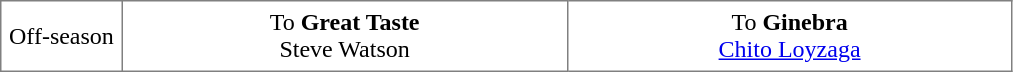<table border="1" style="border-collapse:collapse; text-align: center" cellpadding="5">
<tr>
<td style="width:12%">Off-season</td>
<td style="width:44%" valign="top">To <strong>Great Taste</strong><br>Steve Watson</td>
<td style="width:44%" valign="top">To <strong>Ginebra</strong><br><a href='#'>Chito Loyzaga</a></td>
</tr>
</table>
